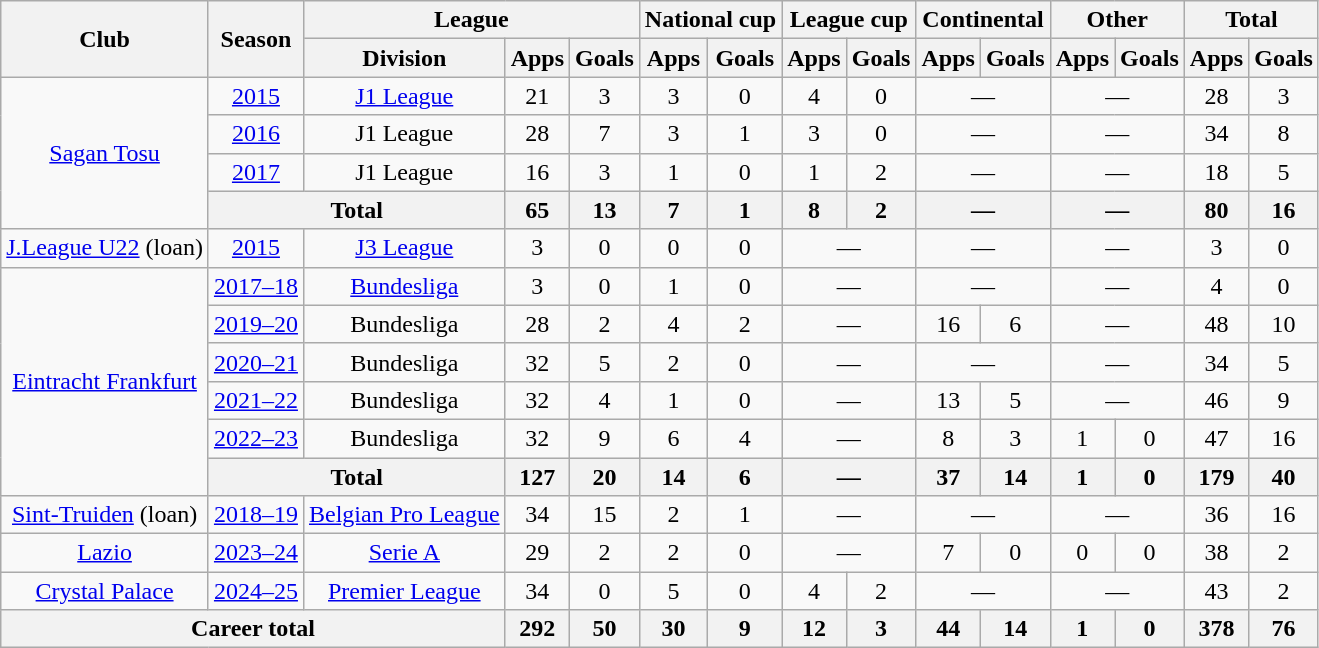<table class=wikitable style=text-align:center>
<tr>
<th rowspan="2">Club</th>
<th rowspan="2">Season</th>
<th colspan="3">League</th>
<th colspan="2">National cup</th>
<th colspan="2">League cup</th>
<th colspan="2">Continental</th>
<th colspan="2">Other</th>
<th colspan="2">Total</th>
</tr>
<tr>
<th>Division</th>
<th>Apps</th>
<th>Goals</th>
<th>Apps</th>
<th>Goals</th>
<th>Apps</th>
<th>Goals</th>
<th>Apps</th>
<th>Goals</th>
<th>Apps</th>
<th>Goals</th>
<th>Apps</th>
<th>Goals</th>
</tr>
<tr>
<td rowspan="4"><a href='#'>Sagan Tosu</a></td>
<td><a href='#'>2015</a></td>
<td><a href='#'>J1 League</a></td>
<td>21</td>
<td>3</td>
<td>3</td>
<td>0</td>
<td>4</td>
<td>0</td>
<td colspan="2">—</td>
<td colspan="2">—</td>
<td>28</td>
<td>3</td>
</tr>
<tr>
<td><a href='#'>2016</a></td>
<td>J1 League</td>
<td>28</td>
<td>7</td>
<td>3</td>
<td>1</td>
<td>3</td>
<td>0</td>
<td colspan="2">—</td>
<td colspan="2">—</td>
<td>34</td>
<td>8</td>
</tr>
<tr>
<td><a href='#'>2017</a></td>
<td>J1 League</td>
<td>16</td>
<td>3</td>
<td>1</td>
<td>0</td>
<td>1</td>
<td>2</td>
<td colspan="2">—</td>
<td colspan="2">—</td>
<td>18</td>
<td>5</td>
</tr>
<tr>
<th colspan="2">Total</th>
<th>65</th>
<th>13</th>
<th>7</th>
<th>1</th>
<th>8</th>
<th>2</th>
<th colspan="2">—</th>
<th colspan="2">—</th>
<th>80</th>
<th>16</th>
</tr>
<tr>
<td><a href='#'>J.League U22</a> (loan)</td>
<td><a href='#'>2015</a></td>
<td><a href='#'>J3 League</a></td>
<td>3</td>
<td>0</td>
<td>0</td>
<td>0</td>
<td colspan="2">—</td>
<td colspan="2">—</td>
<td colspan="2">—</td>
<td>3</td>
<td>0</td>
</tr>
<tr>
<td rowspan="6"><a href='#'>Eintracht Frankfurt</a></td>
<td><a href='#'>2017–18</a></td>
<td><a href='#'>Bundesliga</a></td>
<td>3</td>
<td>0</td>
<td>1</td>
<td>0</td>
<td colspan="2">—</td>
<td colspan="2">—</td>
<td colspan="2">—</td>
<td>4</td>
<td>0</td>
</tr>
<tr>
<td><a href='#'>2019–20</a></td>
<td>Bundesliga</td>
<td>28</td>
<td>2</td>
<td>4</td>
<td>2</td>
<td colspan="2">—</td>
<td>16</td>
<td>6</td>
<td colspan="2">—</td>
<td>48</td>
<td>10</td>
</tr>
<tr>
<td><a href='#'>2020–21</a></td>
<td>Bundesliga</td>
<td>32</td>
<td>5</td>
<td>2</td>
<td>0</td>
<td colspan="2">—</td>
<td colspan="2">—</td>
<td colspan="2">—</td>
<td>34</td>
<td>5</td>
</tr>
<tr>
<td><a href='#'>2021–22</a></td>
<td>Bundesliga</td>
<td>32</td>
<td>4</td>
<td>1</td>
<td>0</td>
<td colspan="2">—</td>
<td>13</td>
<td>5</td>
<td colspan="2">—</td>
<td>46</td>
<td>9</td>
</tr>
<tr>
<td><a href='#'>2022–23</a></td>
<td>Bundesliga</td>
<td>32</td>
<td>9</td>
<td>6</td>
<td>4</td>
<td colspan="2">—</td>
<td>8</td>
<td>3</td>
<td>1</td>
<td>0</td>
<td>47</td>
<td>16</td>
</tr>
<tr>
<th colspan="2">Total</th>
<th>127</th>
<th>20</th>
<th>14</th>
<th>6</th>
<th colspan="2">—</th>
<th>37</th>
<th>14</th>
<th>1</th>
<th>0</th>
<th>179</th>
<th>40</th>
</tr>
<tr>
<td><a href='#'>Sint-Truiden</a> (loan)</td>
<td><a href='#'>2018–19</a></td>
<td><a href='#'>Belgian Pro League</a></td>
<td>34</td>
<td>15</td>
<td>2</td>
<td>1</td>
<td colspan="2">—</td>
<td colspan="2">—</td>
<td colspan="2">—</td>
<td>36</td>
<td>16</td>
</tr>
<tr>
<td><a href='#'>Lazio</a></td>
<td><a href='#'>2023–24</a></td>
<td><a href='#'>Serie A</a></td>
<td>29</td>
<td>2</td>
<td>2</td>
<td>0</td>
<td colspan="2">—</td>
<td>7</td>
<td>0</td>
<td>0</td>
<td>0</td>
<td>38</td>
<td>2</td>
</tr>
<tr>
<td><a href='#'>Crystal Palace</a></td>
<td><a href='#'>2024–25</a></td>
<td><a href='#'>Premier League</a></td>
<td>34</td>
<td>0</td>
<td>5</td>
<td>0</td>
<td>4</td>
<td>2</td>
<td colspan="2">—</td>
<td colspan="2">—</td>
<td>43</td>
<td>2</td>
</tr>
<tr>
<th colspan="3">Career total</th>
<th>292</th>
<th>50</th>
<th>30</th>
<th>9</th>
<th>12</th>
<th>3</th>
<th>44</th>
<th>14</th>
<th>1</th>
<th>0</th>
<th>378</th>
<th>76</th>
</tr>
</table>
